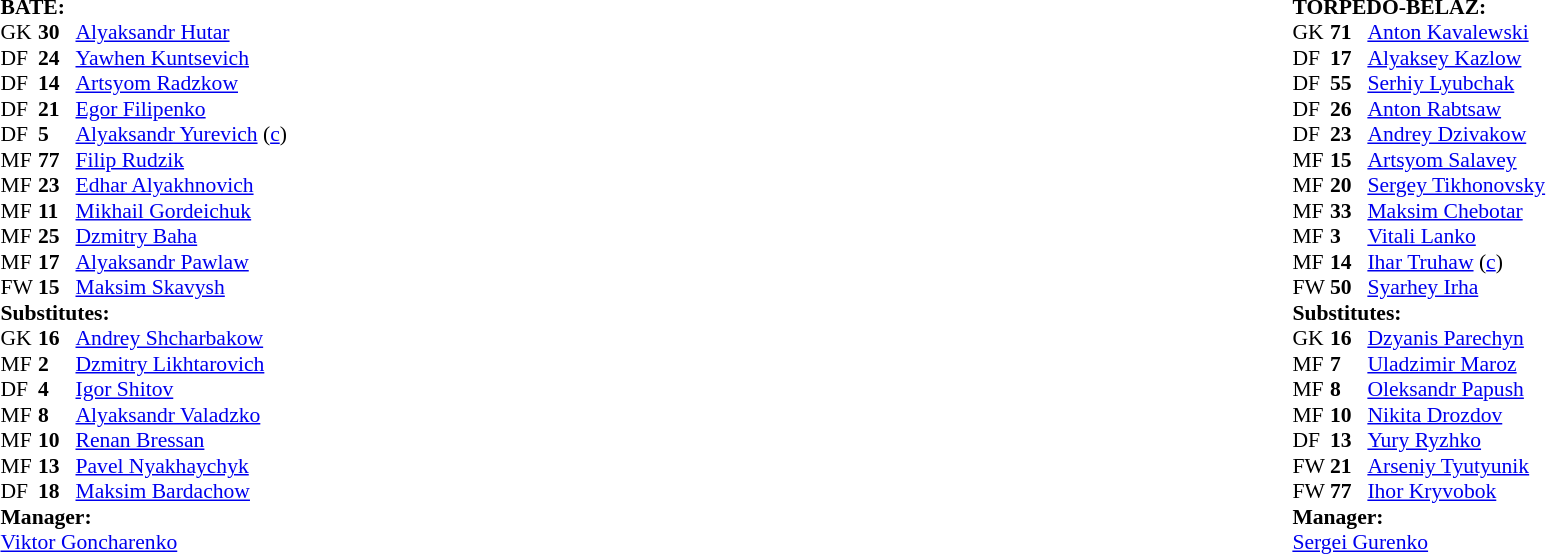<table width="100%">
<tr>
<td valign="top" width="50%"><br><table style="font-size: 90%" cellspacing="0" cellpadding="0">
<tr>
<td colspan="4"><br><strong>BATE:</strong></td>
</tr>
<tr>
<th width=25></th>
<th width=25></th>
</tr>
<tr>
<td>GK</td>
<td><strong>30</strong></td>
<td> <a href='#'>Alyaksandr Hutar</a></td>
<td></td>
</tr>
<tr>
<td>DF</td>
<td><strong>24</strong></td>
<td> <a href='#'>Yawhen Kuntsevich</a></td>
</tr>
<tr>
<td>DF</td>
<td><strong>14</strong></td>
<td> <a href='#'>Artsyom Radzkow</a></td>
</tr>
<tr>
<td>DF</td>
<td><strong>21</strong></td>
<td> <a href='#'>Egor Filipenko</a></td>
</tr>
<tr>
<td>DF</td>
<td><strong>5</strong></td>
<td> <a href='#'>Alyaksandr Yurevich</a> (<a href='#'>c</a>)</td>
<td></td>
</tr>
<tr>
<td>MF</td>
<td><strong>77</strong></td>
<td> <a href='#'>Filip Rudzik</a></td>
<td></td>
<td></td>
</tr>
<tr>
<td>MF</td>
<td><strong>23</strong></td>
<td> <a href='#'>Edhar Alyakhnovich</a></td>
<td></td>
<td></td>
</tr>
<tr>
<td>MF</td>
<td><strong>11</strong></td>
<td> <a href='#'>Mikhail Gordeichuk</a></td>
<td></td>
</tr>
<tr>
<td>MF</td>
<td><strong>25</strong></td>
<td> <a href='#'>Dzmitry Baha</a></td>
<td></td>
<td></td>
</tr>
<tr>
<td>MF</td>
<td><strong>17</strong></td>
<td>  <a href='#'>Alyaksandr Pawlaw</a></td>
<td></td>
<td></td>
</tr>
<tr>
<td>FW</td>
<td><strong>15</strong></td>
<td> <a href='#'>Maksim Skavysh</a></td>
<td></td>
<td></td>
</tr>
<tr>
<td colspan=3><strong>Substitutes:</strong></td>
</tr>
<tr>
<td>GK</td>
<td><strong>16</strong></td>
<td> <a href='#'>Andrey Shcharbakow</a></td>
</tr>
<tr>
<td>MF</td>
<td><strong>2</strong></td>
<td> <a href='#'>Dzmitry Likhtarovich</a></td>
<td></td>
<td></td>
</tr>
<tr>
<td>DF</td>
<td><strong>4</strong></td>
<td> <a href='#'>Igor Shitov</a></td>
<td></td>
<td></td>
</tr>
<tr>
<td>MF</td>
<td><strong>8</strong></td>
<td> <a href='#'>Alyaksandr Valadzko</a></td>
<td></td>
<td></td>
</tr>
<tr>
<td>MF</td>
<td><strong>10</strong></td>
<td> <a href='#'>Renan Bressan</a></td>
<td></td>
<td></td>
</tr>
<tr>
<td>MF</td>
<td><strong>13</strong></td>
<td> <a href='#'>Pavel Nyakhaychyk</a></td>
<td></td>
<td></td>
</tr>
<tr>
<td>DF</td>
<td><strong>18</strong></td>
<td> <a href='#'>Maksim Bardachow</a></td>
</tr>
<tr>
<td colspan=3><strong>Manager:</strong></td>
</tr>
<tr>
<td colspan="4"> <a href='#'>Viktor Goncharenko</a></td>
</tr>
</table>
</td>
<td valign="top"></td>
<td valign="top" width="50%"><br><table style="font-size: 90%" cellspacing="0" cellpadding="0" align=center>
<tr>
<td colspan="4"><br><strong>TORPEDO-BELAZ:</strong></td>
</tr>
<tr>
<th width=25></th>
<th width=25></th>
</tr>
<tr>
<td>GK</td>
<td><strong>71</strong></td>
<td> <a href='#'>Anton Kavalewski</a></td>
</tr>
<tr>
<td>DF</td>
<td><strong>17</strong></td>
<td> <a href='#'>Alyaksey Kazlow</a></td>
</tr>
<tr>
<td>DF</td>
<td><strong>55</strong></td>
<td> <a href='#'>Serhiy Lyubchak</a></td>
</tr>
<tr>
<td>DF</td>
<td><strong>26</strong></td>
<td> <a href='#'>Anton Rabtsaw</a></td>
</tr>
<tr>
<td>DF</td>
<td><strong>23</strong></td>
<td> <a href='#'>Andrey Dzivakow</a></td>
</tr>
<tr>
<td>MF</td>
<td><strong>15</strong></td>
<td> <a href='#'>Artsyom Salavey</a></td>
</tr>
<tr>
<td>MF</td>
<td><strong>20</strong></td>
<td> <a href='#'>Sergey Tikhonovsky</a></td>
<td></td>
<td></td>
</tr>
<tr>
<td>MF</td>
<td><strong>33</strong></td>
<td> <a href='#'>Maksim Chebotar</a></td>
</tr>
<tr>
<td>MF</td>
<td><strong>3</strong></td>
<td> <a href='#'>Vitali Lanko</a></td>
<td></td>
<td></td>
</tr>
<tr>
<td>MF</td>
<td><strong>14</strong></td>
<td> <a href='#'>Ihar Truhaw</a> (<a href='#'>c</a>)</td>
<td></td>
</tr>
<tr>
<td>FW</td>
<td><strong>50</strong></td>
<td> <a href='#'>Syarhey Irha</a></td>
<td></td>
<td></td>
</tr>
<tr>
<td colspan=3><strong>Substitutes:</strong></td>
</tr>
<tr>
<td>GK</td>
<td><strong>16</strong></td>
<td> <a href='#'>Dzyanis Parechyn</a></td>
</tr>
<tr>
<td>MF</td>
<td><strong>7</strong></td>
<td> <a href='#'>Uladzimir Maroz</a></td>
</tr>
<tr>
<td>MF</td>
<td><strong>8</strong></td>
<td> <a href='#'>Oleksandr Papush</a></td>
<td></td>
<td></td>
</tr>
<tr>
<td>MF</td>
<td><strong>10</strong></td>
<td> <a href='#'>Nikita Drozdov</a></td>
<td></td>
<td></td>
</tr>
<tr>
<td>DF</td>
<td><strong>13</strong></td>
<td> <a href='#'>Yury Ryzhko</a></td>
</tr>
<tr>
<td>FW</td>
<td><strong>21</strong></td>
<td> <a href='#'>Arseniy Tyutyunik</a></td>
</tr>
<tr>
<td>FW</td>
<td><strong>77</strong></td>
<td> <a href='#'>Ihor Kryvobok</a></td>
<td></td>
<td></td>
</tr>
<tr>
<td colspan=3><strong>Manager:</strong></td>
</tr>
<tr>
<td colspan="4"> <a href='#'>Sergei Gurenko</a></td>
</tr>
<tr>
</tr>
</table>
</td>
</tr>
</table>
